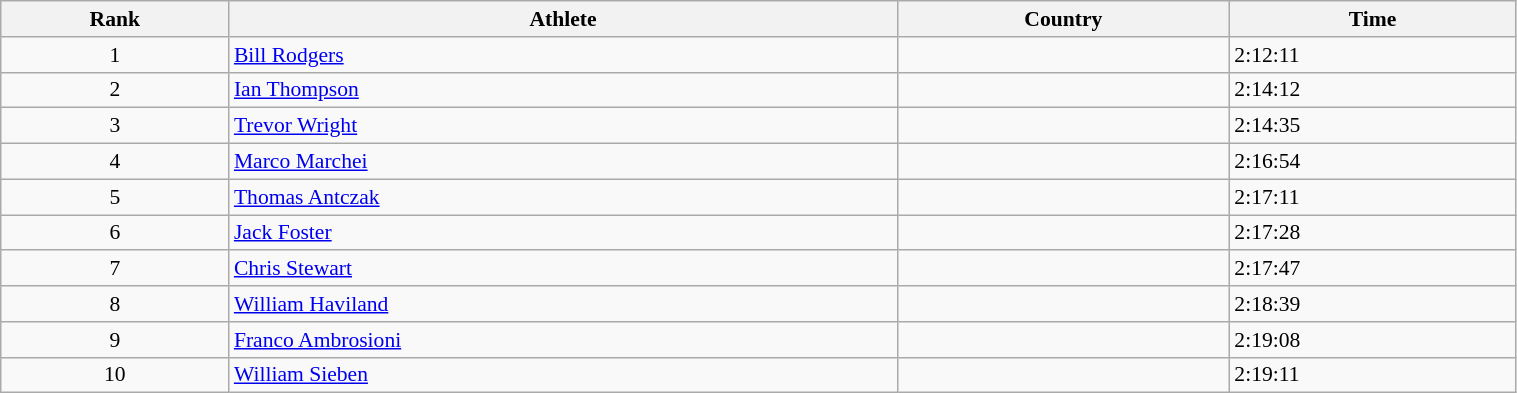<table class="wikitable" width=80% style="font-size:90%; text-align:left;">
<tr>
<th>Rank</th>
<th>Athlete</th>
<th>Country</th>
<th>Time</th>
</tr>
<tr>
<td style="text-align:center">1</td>
<td><a href='#'>Bill Rodgers</a></td>
<td></td>
<td>2:12:11</td>
</tr>
<tr>
<td style="text-align:center">2</td>
<td><a href='#'>Ian Thompson</a></td>
<td></td>
<td>2:14:12</td>
</tr>
<tr>
<td style="text-align:center">3</td>
<td><a href='#'>Trevor Wright</a></td>
<td></td>
<td>2:14:35</td>
</tr>
<tr>
<td style="text-align:center">4</td>
<td><a href='#'>Marco Marchei</a></td>
<td></td>
<td>2:16:54</td>
</tr>
<tr>
<td style="text-align:center">5</td>
<td><a href='#'>Thomas Antczak</a></td>
<td></td>
<td>2:17:11</td>
</tr>
<tr>
<td style="text-align:center">6</td>
<td><a href='#'>Jack Foster</a></td>
<td></td>
<td>2:17:28</td>
</tr>
<tr>
<td style="text-align:center">7</td>
<td><a href='#'>Chris Stewart</a></td>
<td></td>
<td>2:17:47</td>
</tr>
<tr>
<td style="text-align:center">8</td>
<td><a href='#'>William Haviland</a></td>
<td></td>
<td>2:18:39</td>
</tr>
<tr>
<td style="text-align:center">9</td>
<td><a href='#'>Franco Ambrosioni</a></td>
<td></td>
<td>2:19:08</td>
</tr>
<tr>
<td style="text-align:center">10</td>
<td><a href='#'>William Sieben</a></td>
<td></td>
<td>2:19:11</td>
</tr>
</table>
